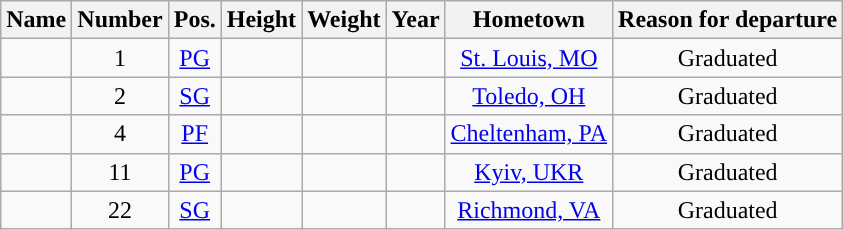<table class="wikitable sortable sortable" style="text-align:center">
<tr align=center>
<th>Name</th>
<th>Number</th>
<th>Pos.</th>
<th>Height</th>
<th>Weight</th>
<th>Year</th>
<th>Hometown</th>
<th class="unsortable">Reason for departure</th>
</tr>
<tr>
<td></td>
<td>1</td>
<td><a href='#'>PG</a></td>
<td></td>
<td></td>
<td></td>
<td><a href='#'>St. Louis, MO</a></td>
<td>Graduated</td>
</tr>
<tr>
<td></td>
<td>2</td>
<td><a href='#'>SG</a></td>
<td></td>
<td></td>
<td></td>
<td><a href='#'>Toledo, OH</a></td>
<td>Graduated</td>
</tr>
<tr>
<td></td>
<td>4</td>
<td><a href='#'>PF</a></td>
<td></td>
<td></td>
<td></td>
<td><a href='#'>Cheltenham, PA</a></td>
<td>Graduated</td>
</tr>
<tr>
<td></td>
<td>11</td>
<td><a href='#'>PG</a></td>
<td></td>
<td></td>
<td></td>
<td><a href='#'>Kyiv, UKR</a></td>
<td>Graduated</td>
</tr>
<tr>
<td></td>
<td>22</td>
<td><a href='#'>SG</a></td>
<td></td>
<td></td>
<td></td>
<td><a href='#'>Richmond, VA</a></td>
<td>Graduated</td>
</tr>
</table>
